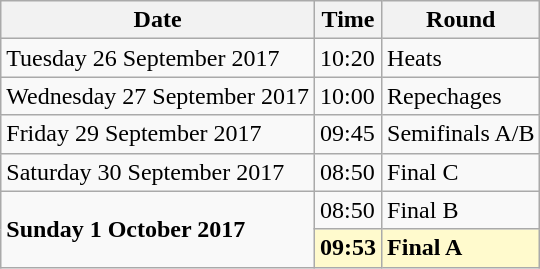<table class="wikitable">
<tr>
<th>Date</th>
<th>Time</th>
<th>Round</th>
</tr>
<tr>
<td>Tuesday 26 September 2017</td>
<td>10:20</td>
<td>Heats</td>
</tr>
<tr>
<td>Wednesday 27 September 2017</td>
<td>10:00</td>
<td>Repechages</td>
</tr>
<tr>
<td>Friday 29 September 2017</td>
<td>09:45</td>
<td>Semifinals A/B</td>
</tr>
<tr>
<td>Saturday 30 September 2017</td>
<td>08:50</td>
<td>Final C</td>
</tr>
<tr>
<td rowspan=2><strong>Sunday 1 October 2017</strong></td>
<td>08:50</td>
<td>Final B</td>
</tr>
<tr>
<td style=background:lemonchiffon><strong>09:53</strong></td>
<td style=background:lemonchiffon><strong>Final A</strong></td>
</tr>
</table>
